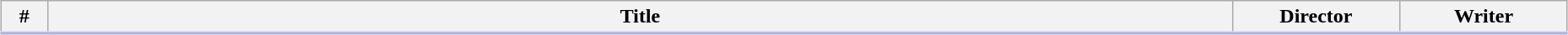<table class="wikitable plainrowheaders" style="width:98%; margin:auto; background:#FFF;">
<tr style="border-bottom: 3px solid #CCF">
<th width="30">#</th>
<th>Title</th>
<th width="125">Director</th>
<th width="125">Writer</th>
</tr>
<tr>
</tr>
</table>
